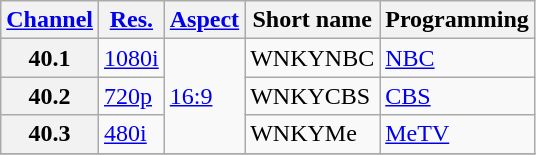<table class="wikitable">
<tr>
<th scope = "col"><a href='#'>Channel</a></th>
<th scope = "col"><a href='#'>Res.</a></th>
<th scope = "col"><a href='#'>Aspect</a></th>
<th scope = "col">Short name</th>
<th scope = "col">Programming</th>
</tr>
<tr>
<th scope = "row">40.1</th>
<td><a href='#'>1080i</a></td>
<td rowspan=3><a href='#'>16:9</a></td>
<td>WNKYNBC</td>
<td><a href='#'>NBC</a></td>
</tr>
<tr>
<th scope = "row">40.2</th>
<td><a href='#'>720p</a></td>
<td>WNKYCBS</td>
<td><a href='#'>CBS</a></td>
</tr>
<tr>
<th scope = "row">40.3</th>
<td><a href='#'>480i</a></td>
<td>WNKYMe</td>
<td><a href='#'>MeTV</a></td>
</tr>
<tr>
</tr>
</table>
